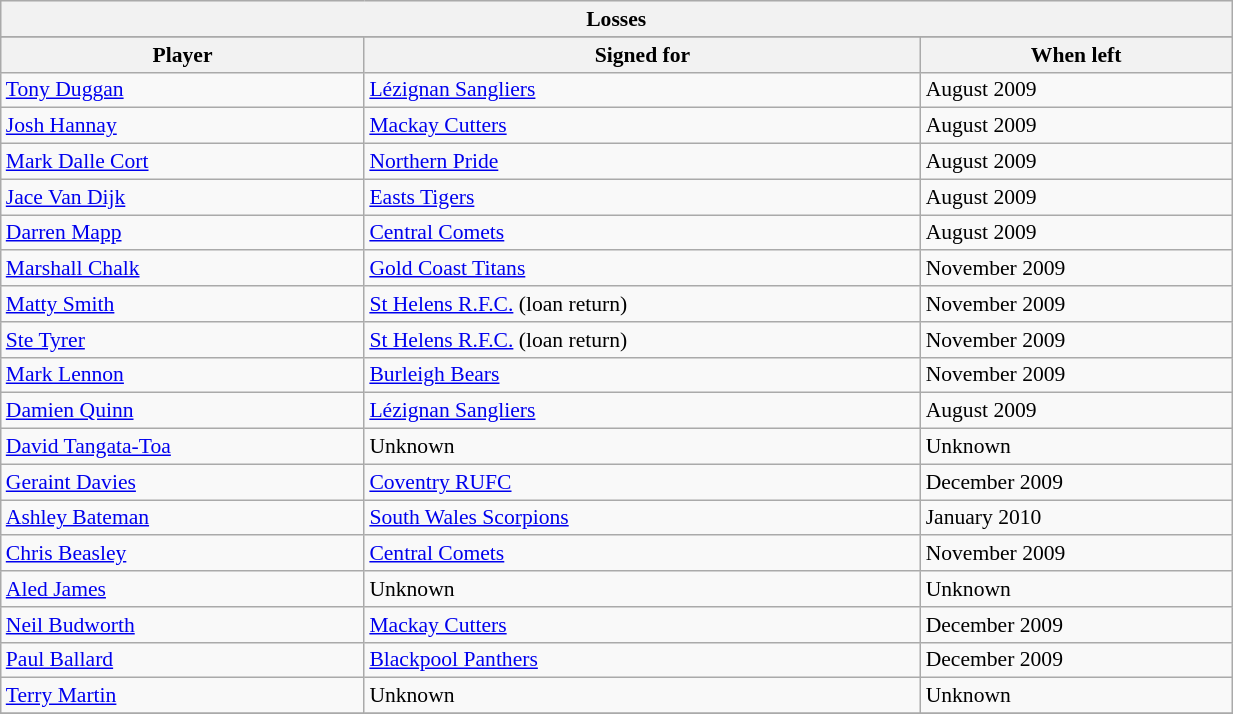<table class="wikitable" width="65%" style="font-size:90%">
<tr bgcolor="#efefef">
<th colspan=11>Losses</th>
</tr>
<tr bgcolor="#efefef">
</tr>
<tr>
<th>Player</th>
<th>Signed for</th>
<th>When left</th>
</tr>
<tr>
<td><a href='#'>Tony Duggan</a></td>
<td><a href='#'>Lézignan Sangliers</a></td>
<td>August 2009</td>
</tr>
<tr>
<td><a href='#'>Josh Hannay</a></td>
<td><a href='#'>Mackay Cutters</a></td>
<td>August 2009</td>
</tr>
<tr>
<td><a href='#'>Mark Dalle Cort</a></td>
<td><a href='#'>Northern Pride</a></td>
<td>August 2009</td>
</tr>
<tr>
<td><a href='#'>Jace Van Dijk</a></td>
<td><a href='#'>Easts Tigers</a></td>
<td>August 2009</td>
</tr>
<tr>
<td><a href='#'>Darren Mapp</a></td>
<td><a href='#'>Central Comets</a></td>
<td>August 2009</td>
</tr>
<tr>
<td><a href='#'>Marshall Chalk</a></td>
<td><a href='#'>Gold Coast Titans</a></td>
<td>November 2009</td>
</tr>
<tr>
<td><a href='#'>Matty Smith</a></td>
<td><a href='#'>St Helens R.F.C.</a> (loan return)</td>
<td>November 2009</td>
</tr>
<tr>
<td><a href='#'>Ste Tyrer</a></td>
<td><a href='#'>St Helens R.F.C.</a> (loan return)</td>
<td>November 2009</td>
</tr>
<tr>
<td><a href='#'>Mark Lennon</a></td>
<td><a href='#'>Burleigh Bears</a></td>
<td>November 2009</td>
</tr>
<tr>
<td><a href='#'>Damien Quinn</a></td>
<td><a href='#'>Lézignan Sangliers</a></td>
<td>August 2009</td>
</tr>
<tr>
<td><a href='#'>David Tangata-Toa</a></td>
<td>Unknown</td>
<td>Unknown</td>
</tr>
<tr>
<td><a href='#'>Geraint Davies</a></td>
<td><a href='#'>Coventry RUFC</a></td>
<td>December 2009</td>
</tr>
<tr>
<td><a href='#'>Ashley Bateman</a></td>
<td><a href='#'>South Wales Scorpions</a></td>
<td>January 2010</td>
</tr>
<tr>
<td><a href='#'>Chris Beasley</a></td>
<td><a href='#'>Central Comets</a></td>
<td>November 2009</td>
</tr>
<tr>
<td><a href='#'>Aled James</a></td>
<td>Unknown</td>
<td>Unknown</td>
</tr>
<tr>
<td><a href='#'>Neil Budworth</a></td>
<td><a href='#'>Mackay Cutters</a></td>
<td>December 2009</td>
</tr>
<tr>
<td><a href='#'>Paul Ballard</a></td>
<td><a href='#'>Blackpool Panthers</a></td>
<td>December 2009</td>
</tr>
<tr>
<td><a href='#'>Terry Martin</a></td>
<td>Unknown</td>
<td>Unknown</td>
</tr>
<tr>
</tr>
</table>
